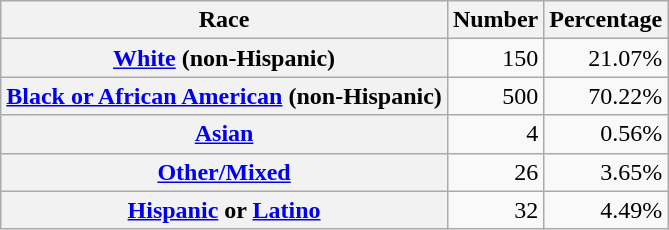<table class="wikitable" style="text-align:right">
<tr>
<th scope="col">Race</th>
<th scope="col">Number</th>
<th scope="col">Percentage</th>
</tr>
<tr>
<th scope="row"><a href='#'>White</a> (non-Hispanic)</th>
<td>150</td>
<td>21.07%</td>
</tr>
<tr>
<th scope="row"><a href='#'>Black or African American</a> (non-Hispanic)</th>
<td>500</td>
<td>70.22%</td>
</tr>
<tr>
<th scope="row"><a href='#'>Asian</a></th>
<td>4</td>
<td>0.56%</td>
</tr>
<tr>
<th scope="row"><a href='#'>Other/Mixed</a></th>
<td>26</td>
<td>3.65%</td>
</tr>
<tr>
<th scope="row"><a href='#'>Hispanic</a> or <a href='#'>Latino</a></th>
<td>32</td>
<td>4.49%</td>
</tr>
</table>
